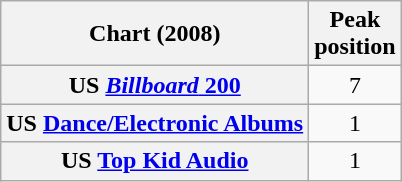<table class="wikitable sortable plainrowheaders">
<tr>
<th scope="col">Chart (2008)</th>
<th scope="col">Peak<br>position</th>
</tr>
<tr>
<th scope="row">US <a href='#'><em>Billboard</em> 200</a></th>
<td style="text-align:center;">7</td>
</tr>
<tr>
<th scope="row">US <a href='#'>Dance/Electronic Albums</a></th>
<td style="text-align:center;">1</td>
</tr>
<tr>
<th scope="row">US <a href='#'>Top Kid Audio</a></th>
<td style="text-align:center;">1</td>
</tr>
</table>
